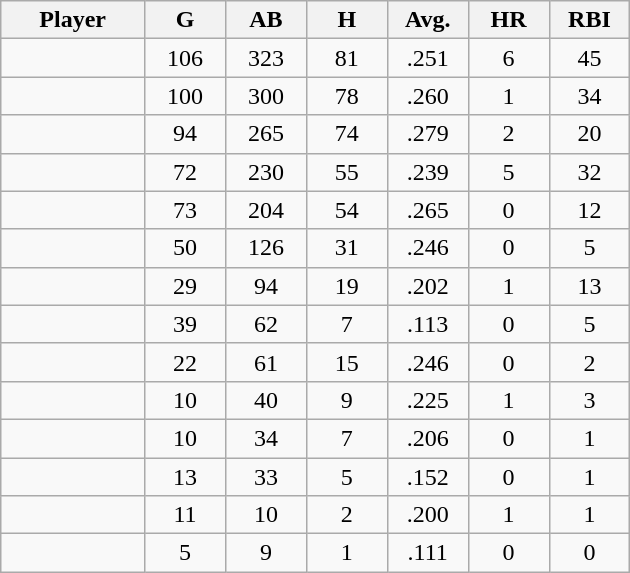<table class="wikitable sortable">
<tr>
<th bgcolor="#DDDDFF" width="16%">Player</th>
<th bgcolor="#DDDDFF" width="9%">G</th>
<th bgcolor="#DDDDFF" width="9%">AB</th>
<th bgcolor="#DDDDFF" width="9%">H</th>
<th bgcolor="#DDDDFF" width="9%">Avg.</th>
<th bgcolor="#DDDDFF" width="9%">HR</th>
<th bgcolor="#DDDDFF" width="9%">RBI</th>
</tr>
<tr align="center">
<td></td>
<td>106</td>
<td>323</td>
<td>81</td>
<td>.251</td>
<td>6</td>
<td>45</td>
</tr>
<tr align="center">
<td></td>
<td>100</td>
<td>300</td>
<td>78</td>
<td>.260</td>
<td>1</td>
<td>34</td>
</tr>
<tr align="center">
<td></td>
<td>94</td>
<td>265</td>
<td>74</td>
<td>.279</td>
<td>2</td>
<td>20</td>
</tr>
<tr align="center">
<td></td>
<td>72</td>
<td>230</td>
<td>55</td>
<td>.239</td>
<td>5</td>
<td>32</td>
</tr>
<tr align=center>
<td></td>
<td>73</td>
<td>204</td>
<td>54</td>
<td>.265</td>
<td>0</td>
<td>12</td>
</tr>
<tr align="center">
<td></td>
<td>50</td>
<td>126</td>
<td>31</td>
<td>.246</td>
<td>0</td>
<td>5</td>
</tr>
<tr align="center">
<td></td>
<td>29</td>
<td>94</td>
<td>19</td>
<td>.202</td>
<td>1</td>
<td>13</td>
</tr>
<tr align=center>
<td></td>
<td>39</td>
<td>62</td>
<td>7</td>
<td>.113</td>
<td>0</td>
<td>5</td>
</tr>
<tr align="center">
<td></td>
<td>22</td>
<td>61</td>
<td>15</td>
<td>.246</td>
<td>0</td>
<td>2</td>
</tr>
<tr align="center">
<td></td>
<td>10</td>
<td>40</td>
<td>9</td>
<td>.225</td>
<td>1</td>
<td>3</td>
</tr>
<tr align=center>
<td></td>
<td>10</td>
<td>34</td>
<td>7</td>
<td>.206</td>
<td>0</td>
<td>1</td>
</tr>
<tr align=center>
<td></td>
<td>13</td>
<td>33</td>
<td>5</td>
<td>.152</td>
<td>0</td>
<td>1</td>
</tr>
<tr align="center">
<td></td>
<td>11</td>
<td>10</td>
<td>2</td>
<td>.200</td>
<td>1</td>
<td>1</td>
</tr>
<tr align="center">
<td></td>
<td>5</td>
<td>9</td>
<td>1</td>
<td>.111</td>
<td>0</td>
<td>0</td>
</tr>
</table>
